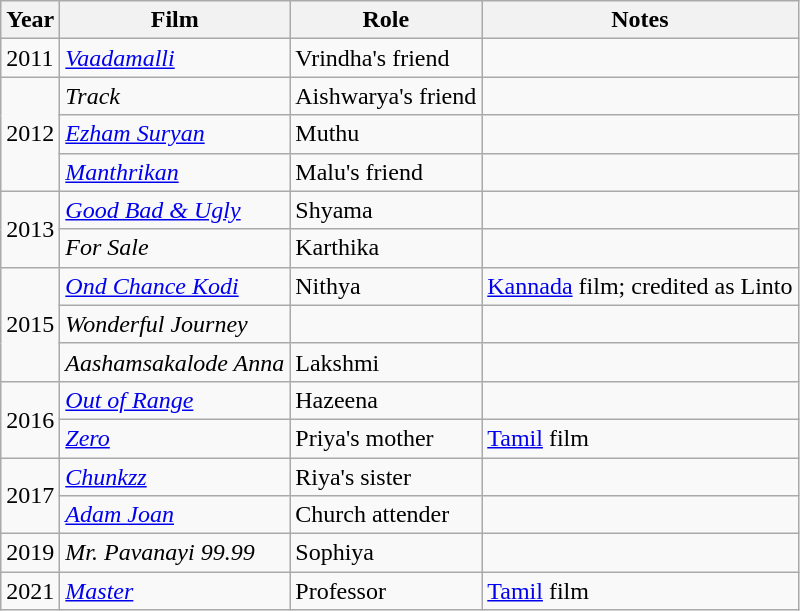<table class="wikitable sortable">
<tr>
<th>Year</th>
<th>Film</th>
<th>Role</th>
<th>Notes</th>
</tr>
<tr>
<td>2011</td>
<td><em><a href='#'>Vaadamalli</a></em></td>
<td>Vrindha's friend</td>
<td></td>
</tr>
<tr>
<td rowspan="3">2012</td>
<td><em>Track</em></td>
<td>Aishwarya's friend</td>
<td></td>
</tr>
<tr>
<td><em><a href='#'>Ezham Suryan</a></em></td>
<td>Muthu</td>
<td></td>
</tr>
<tr>
<td><em><a href='#'>Manthrikan</a></em></td>
<td>Malu's friend</td>
<td></td>
</tr>
<tr>
<td rowspan="2">2013</td>
<td><em><a href='#'>Good Bad & Ugly</a></em></td>
<td>Shyama</td>
<td></td>
</tr>
<tr>
<td><em>For Sale</em></td>
<td>Karthika</td>
<td></td>
</tr>
<tr>
<td rowspan="3">2015</td>
<td><em><a href='#'>Ond Chance Kodi</a></em></td>
<td>Nithya</td>
<td><a href='#'>Kannada</a> film; credited as Linto</td>
</tr>
<tr>
<td><em>Wonderful Journey</em></td>
<td></td>
<td></td>
</tr>
<tr>
<td><em>Aashamsakalode Anna</em></td>
<td>Lakshmi</td>
<td></td>
</tr>
<tr>
<td rowspan="2">2016</td>
<td><em><a href='#'>Out of Range</a></em></td>
<td>Hazeena</td>
<td></td>
</tr>
<tr>
<td><em><a href='#'>Zero</a></em></td>
<td>Priya's mother</td>
<td><a href='#'>Tamil</a> film</td>
</tr>
<tr>
<td rowspan="2">2017</td>
<td><em><a href='#'>Chunkzz</a></em></td>
<td>Riya's sister</td>
<td></td>
</tr>
<tr>
<td><em><a href='#'>Adam Joan</a></em></td>
<td>Church attender</td>
<td></td>
</tr>
<tr>
<td rowspan="1">2019</td>
<td><em>Mr. Pavanayi 99.99</em></td>
<td>Sophiya</td>
<td></td>
</tr>
<tr>
<td>2021</td>
<td><em><a href='#'>Master</a></em></td>
<td>Professor</td>
<td><a href='#'>Tamil</a> film</td>
</tr>
</table>
